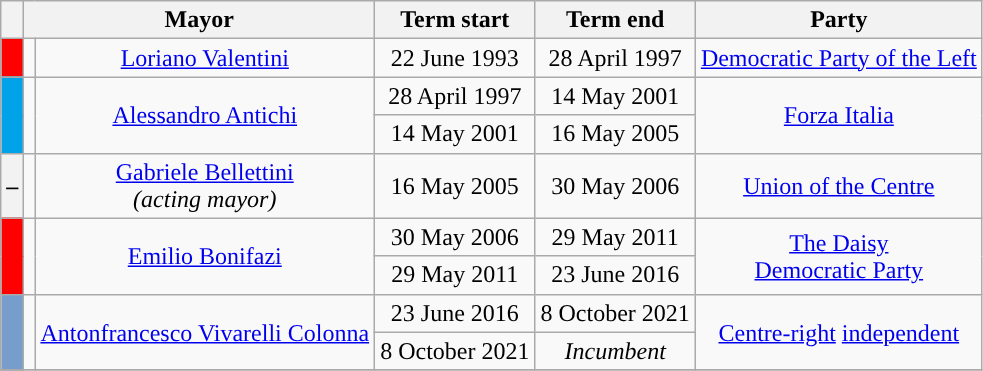<table class="wikitable" style="text-align: center;">
<tr>
<th class=unsortable> </th>
<th colspan=2>Mayor</th>
<th>Term start</th>
<th>Term end</th>
<th>Party</th>
</tr>
<tr>
<th style="background:#FF0000;"></th>
<td></td>
<td><a href='#'>Loriano Valentini</a></td>
<td>22 June 1993</td>
<td>28 April 1997</td>
<td><a href='#'>Democratic Party of the Left</a></td>
</tr>
<tr>
<th rowspan=2 style="background:#00A2E8;"></th>
<td rowspan=2></td>
<td rowspan=2><a href='#'>Alessandro Antichi</a></td>
<td>28 April 1997</td>
<td>14 May 2001</td>
<td rowspan=2><a href='#'>Forza Italia</a></td>
</tr>
<tr>
<td>14 May 2001</td>
<td>16 May 2005</td>
</tr>
<tr>
<th style="background:">–</th>
<td></td>
<td><a href='#'>Gabriele Bellettini</a><br><em>(acting mayor)</em></td>
<td>16 May 2005</td>
<td>30 May 2006</td>
<td><a href='#'>Union of the Centre</a></td>
</tr>
<tr>
<th rowspan=2 style="background:#FF0000;"></th>
<td rowspan=2></td>
<td rowspan=2><a href='#'>Emilio Bonifazi</a></td>
<td>30 May 2006</td>
<td>29 May 2011</td>
<td rowspan=2><a href='#'>The Daisy</a><br><a href='#'>Democratic Party</a></td>
</tr>
<tr>
<td>29 May 2011</td>
<td>23 June 2016</td>
</tr>
<tr>
<th rowspan=2 style="background:#779ECB;"></th>
<td rowspan=2></td>
<td rowspan=2><a href='#'>Antonfrancesco Vivarelli Colonna</a></td>
<td>23 June 2016</td>
<td>8 October 2021</td>
<td rowspan=2><a href='#'>Centre-right</a> <a href='#'>independent</a></td>
</tr>
<tr>
<td>8 October 2021</td>
<td><em>Incumbent</em></td>
</tr>
<tr>
</tr>
</table>
